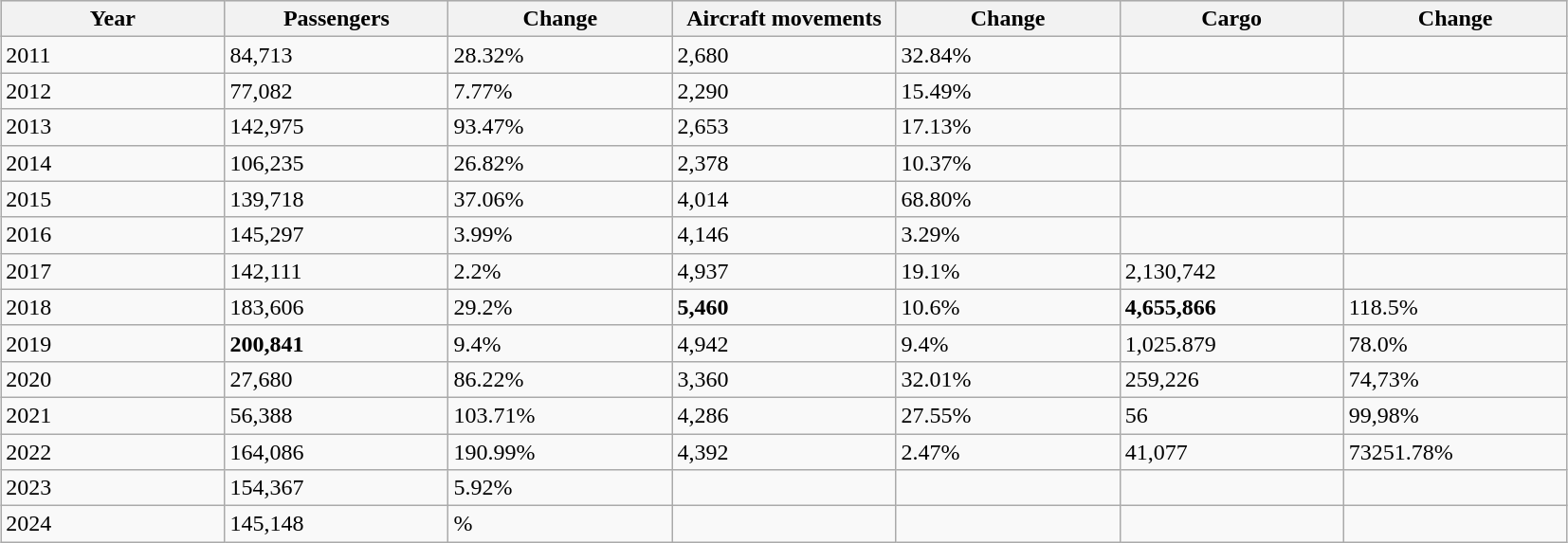<table class="wikitable" style="margin: auto">
<tr bgcolor=lightgrey>
<th width="150">Year</th>
<th width="150">Passengers</th>
<th width="150">Change</th>
<th width="150">Aircraft movements</th>
<th width="150">Change</th>
<th width="150">Cargo</th>
<th width="150">Change</th>
</tr>
<tr>
<td>2011</td>
<td>84,713</td>
<td>28.32%</td>
<td>2,680</td>
<td>32.84%</td>
<td></td>
<td></td>
</tr>
<tr>
<td>2012</td>
<td>77,082</td>
<td>7.77%</td>
<td>2,290</td>
<td>15.49%</td>
<td></td>
<td></td>
</tr>
<tr>
<td>2013</td>
<td>142,975</td>
<td>93.47%</td>
<td>2,653</td>
<td>17.13%</td>
<td></td>
<td></td>
</tr>
<tr>
<td>2014</td>
<td>106,235</td>
<td>26.82%</td>
<td>2,378</td>
<td>10.37%</td>
<td></td>
<td></td>
</tr>
<tr>
<td>2015</td>
<td>139,718</td>
<td>37.06%</td>
<td>4,014</td>
<td>68.80%</td>
<td></td>
<td></td>
</tr>
<tr>
<td>2016</td>
<td>145,297</td>
<td>3.99%</td>
<td>4,146</td>
<td>3.29%</td>
<td></td>
<td></td>
</tr>
<tr>
<td>2017</td>
<td>142,111</td>
<td>2.2%</td>
<td>4,937</td>
<td>19.1%</td>
<td>2,130,742</td>
<td></td>
</tr>
<tr>
<td>2018</td>
<td>183,606</td>
<td>29.2%</td>
<td><strong>5,460</strong></td>
<td>10.6%</td>
<td><strong>4,655,866</strong></td>
<td>118.5%</td>
</tr>
<tr>
<td>2019</td>
<td><strong>200,841</strong></td>
<td>9.4%</td>
<td>4,942</td>
<td>9.4%</td>
<td>1,025.879</td>
<td>78.0%</td>
</tr>
<tr>
<td>2020</td>
<td>27,680</td>
<td>86.22%</td>
<td>3,360</td>
<td>32.01%</td>
<td>259,226</td>
<td>74,73%</td>
</tr>
<tr>
<td>2021</td>
<td>56,388</td>
<td>103.71%</td>
<td>4,286</td>
<td>27.55%</td>
<td>56</td>
<td>99,98%</td>
</tr>
<tr>
<td>2022</td>
<td>164,086</td>
<td>190.99%</td>
<td>4,392</td>
<td>2.47%</td>
<td>41,077</td>
<td>73251.78%</td>
</tr>
<tr>
<td>2023</td>
<td>154,367</td>
<td>5.92%</td>
<td></td>
<td></td>
<td></td>
<td></td>
</tr>
<tr>
<td>2024</td>
<td>145,148</td>
<td>%</td>
<td></td>
<td></td>
<td></td>
<td></td>
</tr>
</table>
